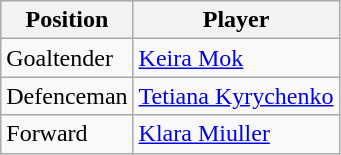<table class="wikitable">
<tr>
<th>Position</th>
<th>Player</th>
</tr>
<tr>
<td>Goaltender</td>
<td> <a href='#'>Keira Mok</a></td>
</tr>
<tr>
<td>Defenceman</td>
<td> <a href='#'>Tetiana Kyrychenko</a></td>
</tr>
<tr>
<td>Forward</td>
<td> <a href='#'>Klara Miuller</a></td>
</tr>
</table>
